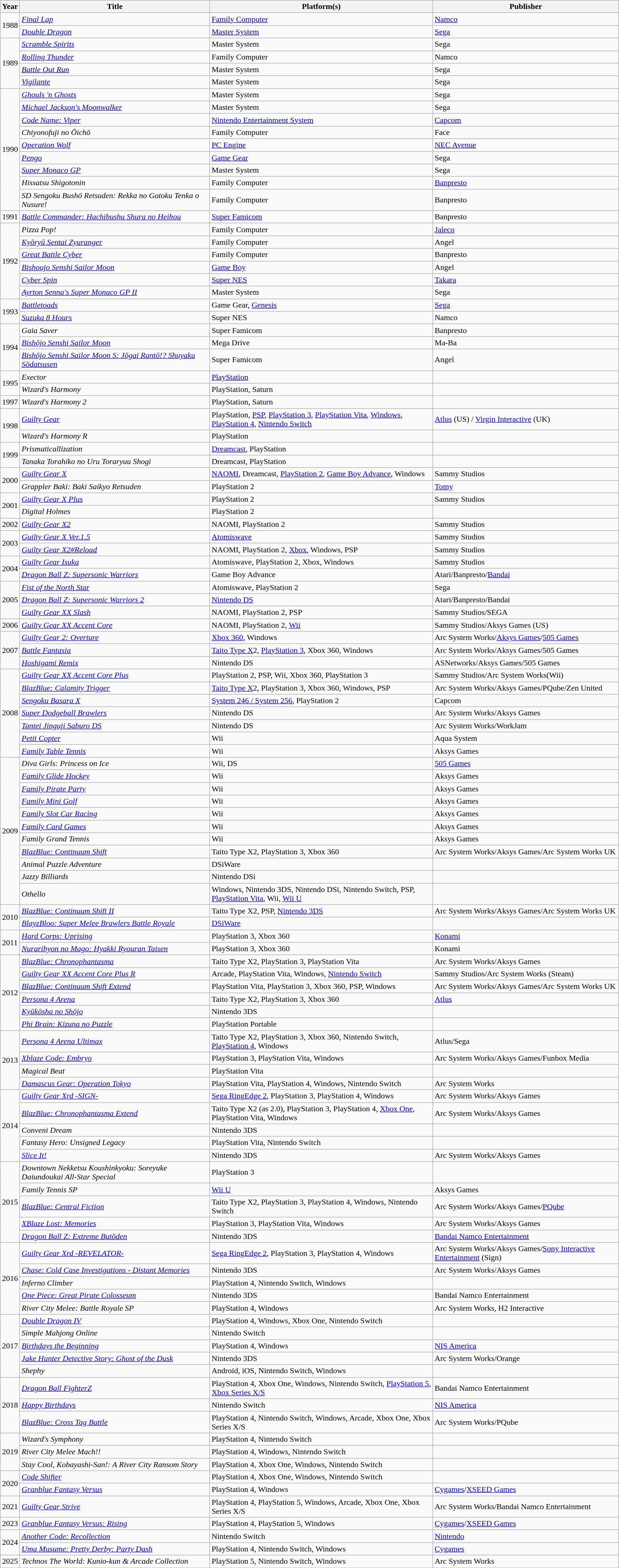<table class="wikitable sortable">
<tr>
<th>Year</th>
<th>Title</th>
<th>Platform(s)</th>
<th>Publisher</th>
</tr>
<tr>
<td rowspan="2">1988</td>
<td><em><a href='#'>Final Lap</a></em></td>
<td><a href='#'>Family Computer</a></td>
<td><a href='#'>Namco</a></td>
</tr>
<tr>
<td><em><a href='#'>Double Dragon</a></em></td>
<td><a href='#'>Master System</a></td>
<td><a href='#'>Sega</a></td>
</tr>
<tr>
<td rowspan="4">1989</td>
<td><em><a href='#'>Scramble Spirits</a></em></td>
<td>Master System</td>
<td>Sega</td>
</tr>
<tr>
<td><em><a href='#'>Rolling Thunder</a></em></td>
<td>Family Computer</td>
<td>Namco</td>
</tr>
<tr>
<td><em><a href='#'>Battle Out Run</a></em></td>
<td>Master System</td>
<td>Sega</td>
</tr>
<tr>
<td><em><a href='#'>Vigilante</a></em></td>
<td>Master System</td>
<td>Sega</td>
</tr>
<tr>
<td rowspan="9">1990</td>
<td><em><a href='#'>Ghouls 'n Ghosts</a></em></td>
<td>Master System</td>
<td>Sega</td>
</tr>
<tr>
<td><em><a href='#'>Michael Jackson's Moonwalker</a></em></td>
<td>Master System</td>
<td>Sega</td>
</tr>
<tr>
<td><em><a href='#'>Code Name: Viper</a></em></td>
<td><a href='#'>Nintendo Entertainment System</a></td>
<td><a href='#'>Capcom</a></td>
</tr>
<tr>
<td><em>Chiyonofuji no Ōichō</em></td>
<td>Family Computer</td>
<td>Face</td>
</tr>
<tr>
<td><em><a href='#'>Operation Wolf</a></em></td>
<td><a href='#'>PC Engine</a></td>
<td><a href='#'>NEC Avenue</a></td>
</tr>
<tr>
<td><em><a href='#'>Pengo</a></em></td>
<td><a href='#'>Game Gear</a></td>
<td>Sega</td>
</tr>
<tr>
<td><em><a href='#'>Super Monaco GP</a></em></td>
<td>Master System</td>
<td>Sega</td>
</tr>
<tr>
<td><em>Hissatsu Shigotonin</em></td>
<td>Family Computer</td>
<td><a href='#'>Banpresto</a></td>
</tr>
<tr>
<td><em>SD Sengoku Bushō Retsuden: Rekka no Gotoku Tenka o Nusure!</em></td>
<td>Family Computer</td>
<td>Banpresto</td>
</tr>
<tr>
<td>1991</td>
<td><em><a href='#'>Battle Commander: Hachibushu Shura no Heihou</a></em></td>
<td><a href='#'>Super Famicom</a></td>
<td>Banpresto</td>
</tr>
<tr>
<td rowspan="6">1992</td>
<td><em>Pizza Pop!</em></td>
<td>Family Computer</td>
<td><a href='#'>Jaleco</a></td>
</tr>
<tr>
<td><em><a href='#'>Kyōryū Sentai Zyuranger</a></em></td>
<td>Family Computer</td>
<td>Angel</td>
</tr>
<tr>
<td><em><a href='#'>Great Battle Cyber</a></em></td>
<td>Family Computer</td>
<td>Banpresto</td>
</tr>
<tr>
<td><em><a href='#'>Bishoujo Senshi Sailor Moon</a></em></td>
<td><a href='#'>Game Boy</a></td>
<td>Angel</td>
</tr>
<tr>
<td><em><a href='#'>Cyber Spin</a></em></td>
<td><a href='#'>Super NES</a></td>
<td><a href='#'>Takara</a></td>
</tr>
<tr>
<td><em><a href='#'>Ayrton Senna's Super Monaco GP II</a></em></td>
<td>Master System</td>
<td>Sega</td>
</tr>
<tr>
<td rowspan="2">1993</td>
<td><em><a href='#'>Battletoads</a></em></td>
<td>Game Gear, <a href='#'>Genesis</a></td>
<td><a href='#'>Sega</a></td>
</tr>
<tr>
<td><em><a href='#'>Suzuka 8 Hours</a></em></td>
<td>Super NES</td>
<td>Namco</td>
</tr>
<tr>
<td rowspan="3">1994</td>
<td><em>Gaia Saver</em></td>
<td>Super Famicom</td>
<td>Banpresto</td>
</tr>
<tr>
<td><em><a href='#'>Bishōjo Senshi Sailor Moon</a></em></td>
<td>Mega Drive</td>
<td>Ma-Ba</td>
</tr>
<tr>
<td><em><a href='#'>Bishōjo Senshi Sailor Moon S: Jōgai Rantō!? Shuyaku Sōdatsusen</a></em></td>
<td>Super Famicom</td>
<td>Angel</td>
</tr>
<tr>
<td rowspan="2">1995</td>
<td><em>Exector</em></td>
<td><a href='#'>PlayStation</a></td>
<td></td>
</tr>
<tr>
<td><em>Wizard's Harmony</em></td>
<td>PlayStation, Saturn</td>
<td></td>
</tr>
<tr>
<td>1997</td>
<td><em>Wizard's Harmony 2</em></td>
<td>PlayStation, Saturn</td>
<td></td>
</tr>
<tr>
<td rowspan="2">1998</td>
<td><em><a href='#'>Guilty Gear</a></em></td>
<td>PlayStation, <a href='#'>PSP</a>, <a href='#'>PlayStation 3</a>, <a href='#'>PlayStation Vita</a>, <a href='#'>Windows</a>, <a href='#'>PlayStation 4</a>, <a href='#'>Nintendo Switch</a></td>
<td><a href='#'>Atlus</a> (US) / <a href='#'>Virgin Interactive</a> (UK)</td>
</tr>
<tr>
<td><em>Wizard's Harmony R</em></td>
<td>PlayStation</td>
<td></td>
</tr>
<tr>
<td rowspan="2">1999</td>
<td><em>Prismaticallization</em></td>
<td><a href='#'>Dreamcast</a>, PlayStation</td>
<td></td>
</tr>
<tr>
<td><em>Tanaka Torahiko no Uru Toraryuu Shogi</em></td>
<td>Dreamcast, PlayStation</td>
<td></td>
</tr>
<tr>
<td rowspan="2">2000</td>
<td><em><a href='#'>Guilty Gear X</a></em></td>
<td><a href='#'>NAOMI</a>, Dreamcast, <a href='#'>PlayStation 2</a>, <a href='#'>Game Boy Advance</a>, Windows</td>
<td>Sammy Studios</td>
</tr>
<tr>
<td><em>Grappler Baki: Baki Saikyo Retsuden</em></td>
<td>PlayStation 2</td>
<td><a href='#'>Tomy</a></td>
</tr>
<tr>
<td rowspan="2">2001</td>
<td><em><a href='#'>Guilty Gear X Plus</a></em></td>
<td>PlayStation 2</td>
<td>Sammy Studios</td>
</tr>
<tr>
<td><em>Digital Holmes</em></td>
<td>PlayStation 2</td>
<td></td>
</tr>
<tr>
<td>2002</td>
<td><em><a href='#'>Guilty Gear X2</a></em></td>
<td>NAOMI, PlayStation 2</td>
<td>Sammy Studios</td>
</tr>
<tr>
<td rowspan="2">2003</td>
<td><em><a href='#'>Guilty Gear X Ver.1.5</a></em></td>
<td><a href='#'>Atomiswave</a></td>
<td>Sammy Studios</td>
</tr>
<tr>
<td><em><a href='#'>Guilty Gear X2#Reload</a></em></td>
<td>NAOMI, PlayStation 2, <a href='#'>Xbox</a>, Windows, PSP</td>
<td>Sammy Studios</td>
</tr>
<tr>
<td rowspan="2">2004</td>
<td><em><a href='#'>Guilty Gear Isuka</a></em></td>
<td>Atomiswave, PlayStation 2, Xbox, Windows</td>
<td>Sammy Studios</td>
</tr>
<tr>
<td><em><a href='#'>Dragon Ball Z: Supersonic Warriors</a></em></td>
<td>Game Boy Advance</td>
<td>Atari/Banpresto/<a href='#'>Bandai</a></td>
</tr>
<tr>
<td rowspan="3">2005</td>
<td><em><a href='#'>Fist of the North Star</a></em></td>
<td>Atomiswave, PlayStation 2</td>
<td>Sega</td>
</tr>
<tr>
<td><em><a href='#'>Dragon Ball Z: Supersonic Warriors 2</a></em></td>
<td><a href='#'>Nintendo DS</a></td>
<td>Atari/Banpresto/Bandai</td>
</tr>
<tr>
<td><em><a href='#'>Guilty Gear XX Slash</a></em></td>
<td>NAOMI, PlayStation 2, PSP</td>
<td>Sammy Studios/SEGA</td>
</tr>
<tr>
<td>2006</td>
<td><em><a href='#'>Guilty Gear XX Accent Core</a></em></td>
<td>NAOMI, PlayStation 2, <a href='#'>Wii</a></td>
<td>Sammy Studios/Aksys Games (US)</td>
</tr>
<tr>
<td rowspan="3">2007</td>
<td><em><a href='#'>Guilty Gear 2: Overture</a></em></td>
<td><a href='#'>Xbox 360</a>, Windows</td>
<td>Arc System Works/<a href='#'>Aksys Games</a>/<a href='#'>505 Games</a></td>
</tr>
<tr>
<td><em><a href='#'>Battle Fantasia</a></em></td>
<td><a href='#'>Taito Type X</a>2, <a href='#'>PlayStation 3</a>, Xbox 360, Windows</td>
<td>Arc System Works/Aksys Games/505 Games</td>
</tr>
<tr>
<td><em><a href='#'>Hoshigami Remix</a></em></td>
<td>Nintendo DS</td>
<td>ASNetworks/Aksys Games/505 Games</td>
</tr>
<tr>
<td rowspan="7">2008</td>
<td><em><a href='#'>Guilty Gear XX Accent Core Plus</a></em></td>
<td>PlayStation 2, PSP, Wii, Xbox 360, PlayStation 3</td>
<td>Sammy Studios/Arc System Works(Wii)</td>
</tr>
<tr>
<td><em><a href='#'>BlazBlue: Calamity Trigger</a></em></td>
<td><a href='#'>Taito Type X</a>2, PlayStation 3, Xbox 360, Windows, PSP</td>
<td>Arc System Works/Aksys Games/PQube/Zen United</td>
</tr>
<tr>
<td><em><a href='#'>Sengoku Basara X</a></em></td>
<td><a href='#'>System 246 / System 256</a>, PlayStation 2</td>
<td>Capcom</td>
</tr>
<tr>
<td><em><a href='#'>Super Dodgeball Brawlers</a></em></td>
<td>Nintendo DS</td>
<td>Arc System Works/Aksys Games</td>
</tr>
<tr>
<td><em><a href='#'>Tantei Jinguji Saburo DS</a></em></td>
<td>Nintendo DS</td>
<td>Arc System Works/WorkJam</td>
</tr>
<tr>
<td><em><a href='#'>Petit Copter</a></em></td>
<td>Wii</td>
<td>Aqua System</td>
</tr>
<tr>
<td><em><a href='#'>Family Table Tennis</a></em></td>
<td>Wii</td>
<td>Aksys Games</td>
</tr>
<tr>
<td rowspan="11">2009</td>
<td><em>Diva Girls: Princess on Ice</em></td>
<td>Wii, DS</td>
<td><a href='#'>505 Games</a></td>
</tr>
<tr>
<td><em><a href='#'>Family Glide Hockey</a></em></td>
<td>Wii</td>
<td>Aksys Games</td>
</tr>
<tr>
<td><em><a href='#'>Family Pirate Party</a></em></td>
<td>Wii</td>
<td>Aksys Games</td>
</tr>
<tr>
<td><em><a href='#'>Family Mini Golf</a></em></td>
<td>Wii</td>
<td>Aksys Games</td>
</tr>
<tr>
<td><em><a href='#'>Family Slot Car Racing</a></em></td>
<td>Wii</td>
<td>Aksys Games</td>
</tr>
<tr>
<td><em><a href='#'>Family Card Games</a></em></td>
<td>Wii</td>
<td>Aksys Games</td>
</tr>
<tr>
<td><em>Family Grand Tennis</em></td>
<td>Wii</td>
<td>Aksys Games</td>
</tr>
<tr>
<td><em><a href='#'>BlazBlue: Continuum Shift</a></em></td>
<td>Taito Type X2, PlayStation 3, Xbox 360</td>
<td>Arc System Works/Aksys Games/Arc System Works UK</td>
</tr>
<tr>
<td><em>Animal Puzzle Adventure</em></td>
<td>DSiWare</td>
<td></td>
</tr>
<tr>
<td><em>Jazzy Billiards</em></td>
<td>Nintendo DSi</td>
<td></td>
</tr>
<tr>
<td><em>Othello</em></td>
<td>Windows, Nintendo 3DS, Nintendo DSi, Nintendo Switch, PSP, <a href='#'>PlayStation Vita</a>, Wii, <a href='#'>Wii U</a></td>
<td></td>
</tr>
<tr>
<td rowspan="2">2010</td>
<td><em><a href='#'>BlazBlue: Continuum Shift II</a></em></td>
<td>Taito Type X2, PSP, <a href='#'>Nintendo 3DS</a></td>
<td>Arc System Works/Aksys Games/Arc System Works UK</td>
</tr>
<tr>
<td><em><a href='#'>BlayzBloo: Super Melee Brawlers Battle Royale</a></em></td>
<td><a href='#'>DSiWare</a></td>
<td></td>
</tr>
<tr>
<td rowspan="2">2011</td>
<td><em><a href='#'>Hard Corps: Uprising</a></em></td>
<td>PlayStation 3, Xbox 360</td>
<td><a href='#'>Konami</a></td>
</tr>
<tr>
<td><em><a href='#'>Nurarihyon no Mago: Hyakki Ryouran Taisen</a></em></td>
<td>PlayStation 3, Xbox 360</td>
<td>Konami</td>
</tr>
<tr>
<td rowspan="6">2012</td>
<td><em><a href='#'>BlazBlue: Chronophantasma</a></em></td>
<td>Taito Type X2, PlayStation 3, PlayStation Vita</td>
<td>Arc System Works/Aksys Games</td>
</tr>
<tr>
<td><em><a href='#'>Guilty Gear XX Accent Core Plus R</a></em></td>
<td>Arcade, PlayStation Vita, Windows, <a href='#'>Nintendo Switch</a></td>
<td>Sammy Studios/Arc System Works (Steam)</td>
</tr>
<tr>
<td><em><a href='#'>BlazBlue: Continuum Shift Extend</a></em></td>
<td>PlayStation Vita, PlayStation 3, Xbox 360, PSP, Windows</td>
<td>Arc System Works/Aksys Games/Arc System Works UK</td>
</tr>
<tr>
<td><em><a href='#'>Persona 4 Arena</a></em></td>
<td>Taito Type X2, PlayStation 3, Xbox 360</td>
<td><a href='#'>Atlus</a></td>
</tr>
<tr>
<td><em><a href='#'>Kyūkōsha no Shōjo</a></em></td>
<td>Nintendo 3DS</td>
<td></td>
</tr>
<tr>
<td><em><a href='#'>Phi Brain: Kizuna no Puzzle</a></em></td>
<td>PlayStation Portable</td>
<td></td>
</tr>
<tr>
<td rowspan="4">2013</td>
<td><em><a href='#'>Persona 4 Arena Ultimax</a></em></td>
<td>Taito Type X2, PlayStation 3, Xbox 360, Nintendo Switch, <a href='#'>PlayStation 4</a>, Windows</td>
<td>Atlus/Sega</td>
</tr>
<tr>
<td><em><a href='#'>Xblaze Code: Embryo</a></em></td>
<td>PlayStation 3, PlayStation Vita, Windows</td>
<td>Arc System Works/Aksys Games/Funbox Media</td>
</tr>
<tr>
<td><em>Magical Beat</em></td>
<td>PlayStation Vita</td>
<td></td>
</tr>
<tr>
<td><em><a href='#'>Damascus Gear: Operation Tokyo</a></em></td>
<td>PlayStation Vita, PlayStation 4, Windows, Nintendo Switch</td>
<td>Arc System Works</td>
</tr>
<tr>
<td rowspan="5">2014</td>
<td><em><a href='#'>Guilty Gear Xrd -SIGN-</a></em></td>
<td><a href='#'>Sega RingEdge 2</a>, PlayStation 3, PlayStation 4, Windows</td>
<td>Arc System Works/Aksys Games</td>
</tr>
<tr>
<td><em><a href='#'>BlazBlue: Chronophantasma Extend</a></em></td>
<td>Taito Type X2 (as 2.0), PlayStation 3, PlayStation 4, <a href='#'>Xbox One</a>, PlayStation Vita, Windows</td>
<td>Arc System Works/Aksys Games</td>
</tr>
<tr>
<td><em>Conveni Dream</em></td>
<td>Nintendo 3DS</td>
<td></td>
</tr>
<tr>
<td><em>Fantasy Hero: Unsigned Legacy</em></td>
<td>PlayStation Vita, Nintendo Switch</td>
<td></td>
</tr>
<tr>
<td><em><a href='#'>Slice It!</a></em></td>
<td>Nintendo 3DS</td>
<td>Arc System Works/Aksys Games</td>
</tr>
<tr>
<td rowspan="5">2015</td>
<td><em>Downtown Nekketsu Koushinkyoku: Soreyuke Daiundoukai All-Star Special</em></td>
<td>PlayStation 3</td>
<td></td>
</tr>
<tr>
<td><em>Family Tennis SP</em></td>
<td><a href='#'>Wii U</a></td>
<td>Aksys Games</td>
</tr>
<tr>
<td><em><a href='#'>BlazBlue: Central Fiction</a></em></td>
<td>Taito Type X2, PlayStation 3, PlayStation 4, Windows, Nintendo Switch</td>
<td>Arc System Works/Aksys Games/<a href='#'>PQube</a></td>
</tr>
<tr>
<td><em><a href='#'>XBlaze Lost: Memories</a></em></td>
<td>PlayStation 3, PlayStation Vita, Windows</td>
<td>Arc System Works/Aksys Games</td>
</tr>
<tr>
<td><em><a href='#'>Dragon Ball Z: Extreme Butōden</a></em></td>
<td>Nintendo 3DS</td>
<td><a href='#'>Bandai Namco Entertainment</a></td>
</tr>
<tr>
<td rowspan="5">2016</td>
<td><em><a href='#'>Guilty Gear Xrd -REVELATOR-</a></em></td>
<td><a href='#'>Sega RingEdge 2</a>, PlayStation 3, PlayStation 4, Windows</td>
<td>Arc System Works/Aksys Games/<a href='#'>Sony Interactive Entertainment</a> (Sign)</td>
</tr>
<tr>
<td><em><a href='#'>Chase: Cold Case Investigations - Distant Memories</a></em></td>
<td>Nintendo 3DS</td>
<td>Arc System Works/Aksys Games</td>
</tr>
<tr>
<td><em>Inferno Climber</em></td>
<td>PlayStation 4, Nintendo Switch, Windows</td>
<td></td>
</tr>
<tr>
<td><em><a href='#'>One Piece: Great Pirate Colosseum</a></em></td>
<td>Nintendo 3DS</td>
<td>Bandai Namco Entertainment</td>
</tr>
<tr>
<td><em>River City Melee: Battle Royale SP</em></td>
<td>PlayStation 4, Windows</td>
<td>Arc System Works, H2 Interactive</td>
</tr>
<tr>
<td rowspan="5">2017</td>
<td><em><a href='#'>Double Dragon IV</a></em></td>
<td>PlayStation 4, Windows, Xbox One, Nintendo Switch</td>
<td></td>
</tr>
<tr>
<td><em>Simple Mahjong Online</em></td>
<td>Nintendo Switch</td>
<td></td>
</tr>
<tr>
<td><em><a href='#'>Birthdays the Beginning</a></em></td>
<td>PlayStation 4, Windows</td>
<td><a href='#'>NIS America</a></td>
</tr>
<tr>
<td><em><a href='#'>Jake Hunter Detective Story: Ghost of the Dusk</a></em></td>
<td>Nintendo 3DS</td>
<td>Arc System Works/Orange</td>
</tr>
<tr>
<td><em>Shephy</em></td>
<td>Android, iOS, Nintendo Switch, Windows</td>
<td></td>
</tr>
<tr>
<td rowspan="3">2018</td>
<td><em><a href='#'>Dragon Ball FighterZ</a></em></td>
<td>PlayStation 4, Xbox One, Windows, Nintendo Switch, <a href='#'>PlayStation 5</a>, <a href='#'>Xbox Series X/S</a></td>
<td>Bandai Namco Entertainment</td>
</tr>
<tr>
<td><em><a href='#'>Happy Birthdays</a></em></td>
<td>Nintendo Switch</td>
<td><a href='#'>NIS America</a></td>
</tr>
<tr>
<td><em><a href='#'>BlazBlue: Cross Tag Battle</a></em></td>
<td>PlayStation 4, Nintendo Switch, Windows, Arcade, Xbox One, Xbox Series X/S</td>
<td>Arc System Works/PQube</td>
</tr>
<tr>
<td rowspan="3">2019</td>
<td><em>Wizard's Symphony</em></td>
<td>PlayStation 4, Nintendo Switch</td>
<td></td>
</tr>
<tr>
<td><em>River City Melee Mach!!</em></td>
<td>PlayStation 4, Windows, Nintendo Switch</td>
<td></td>
</tr>
<tr>
<td><em>Stay Cool, Kobayashi-San!: A River City Ransom Story</em></td>
<td>PlayStation 4, Xbox One, Windows, Nintendo Switch</td>
<td></td>
</tr>
<tr>
<td rowspan="2">2020</td>
<td><em><a href='#'>Code Shifter</a></em></td>
<td>PlayStation 4, Xbox One, Windows, Nintendo Switch</td>
<td></td>
</tr>
<tr>
<td><em><a href='#'>Granblue Fantasy Versus</a></em></td>
<td>PlayStation 4, Windows</td>
<td><a href='#'>Cygames</a>/<a href='#'>XSEED Games</a></td>
</tr>
<tr>
<td rowspan="1">2021</td>
<td><em><a href='#'>Guilty Gear Strive</a></em></td>
<td>PlayStation 4, PlayStation 5, Windows, Arcade, Xbox One, Xbox Series X/S</td>
<td>Arc System Works/Bandai Namco Entertainment</td>
</tr>
<tr>
<td rowspan="1">2023</td>
<td><em><a href='#'>Granblue Fantasy Versus: Rising</a></em></td>
<td>PlayStation 4, PlayStation 5, Windows</td>
<td><a href='#'>Cygames</a>/<a href='#'>XSEED Games</a></td>
</tr>
<tr>
<td rowspan="2">2024</td>
<td><em><a href='#'>Another Code: Recollection</a></em></td>
<td>Nintendo Switch</td>
<td><a href='#'>Nintendo</a></td>
</tr>
<tr>
<td><em><a href='#'>Uma Musume: Pretty Derby: Party Dash</a></em></td>
<td>PlayStation 4, Nintendo Switch, Windows</td>
<td><a href='#'>Cygames</a></td>
</tr>
<tr>
<td>2025</td>
<td><em>Technos The World: Kunio-kun & Arcade Collection</em></td>
<td>PlayStation 5, Nintendo Switch, Windows</td>
<td>Arc System Works</td>
</tr>
</table>
